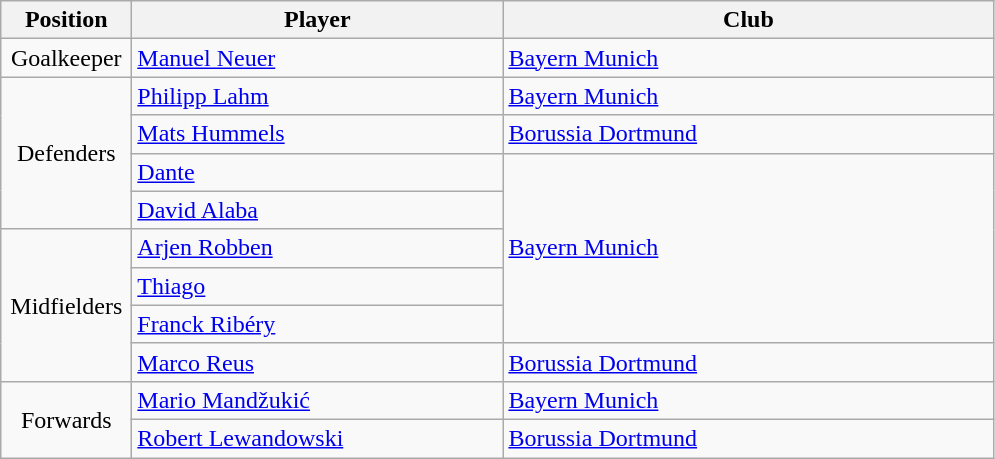<table class="wikitable">
<tr>
<th style="width:5em">Position</th>
<th style="width:15em">Player</th>
<th style="width:20em">Club</th>
</tr>
<tr>
<td style="text-align:center">Goalkeeper</td>
<td> <a href='#'>Manuel Neuer</a></td>
<td><a href='#'>Bayern Munich</a></td>
</tr>
<tr>
<td rowspan="4" style="text-align:center">Defenders</td>
<td> <a href='#'>Philipp Lahm</a></td>
<td><a href='#'>Bayern Munich</a></td>
</tr>
<tr>
<td> <a href='#'>Mats Hummels</a></td>
<td><a href='#'>Borussia Dortmund</a></td>
</tr>
<tr>
<td> <a href='#'>Dante</a></td>
<td rowspan=5><a href='#'>Bayern Munich</a></td>
</tr>
<tr>
<td> <a href='#'>David Alaba</a></td>
</tr>
<tr>
<td rowspan="4" style="text-align:center">Midfielders</td>
<td> <a href='#'>Arjen Robben</a></td>
</tr>
<tr>
<td> <a href='#'>Thiago</a></td>
</tr>
<tr>
<td> <a href='#'>Franck Ribéry</a></td>
</tr>
<tr>
<td> <a href='#'>Marco Reus</a></td>
<td><a href='#'>Borussia Dortmund</a></td>
</tr>
<tr>
<td rowspan="2" style="text-align:center">Forwards</td>
<td> <a href='#'>Mario Mandžukić</a></td>
<td><a href='#'>Bayern Munich</a></td>
</tr>
<tr>
<td> <a href='#'>Robert Lewandowski</a></td>
<td><a href='#'>Borussia Dortmund</a></td>
</tr>
</table>
